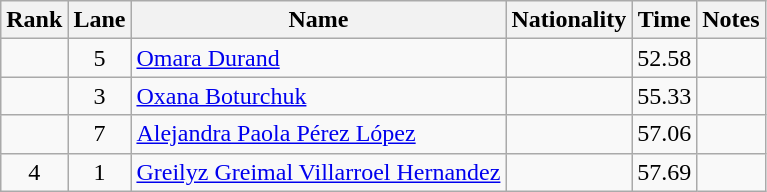<table class="wikitable sortable" style="text-align:center">
<tr>
<th>Rank</th>
<th>Lane</th>
<th>Name</th>
<th>Nationality</th>
<th>Time</th>
<th>Notes</th>
</tr>
<tr>
<td></td>
<td>5</td>
<td align="left"><a href='#'>Omara Durand</a></td>
<td align="left"></td>
<td>52.58</td>
<td></td>
</tr>
<tr>
<td></td>
<td>3</td>
<td align="left"><a href='#'>Oxana Boturchuk</a></td>
<td align="left"></td>
<td>55.33</td>
<td></td>
</tr>
<tr>
<td></td>
<td>7</td>
<td align="left"><a href='#'>Alejandra Paola Pérez López</a></td>
<td align="left"></td>
<td>57.06</td>
<td></td>
</tr>
<tr>
<td>4</td>
<td>1</td>
<td align="left"><a href='#'>Greilyz Greimal Villarroel Hernandez</a></td>
<td align="left"></td>
<td>57.69</td>
<td></td>
</tr>
</table>
